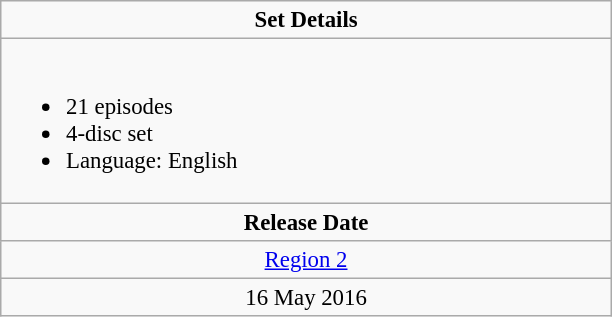<table class="wikitable" style="font-size: 95%;">
<tr valign="top">
<td align="center" width="400" colspan="3"><strong>Set Details</strong></td>
</tr>
<tr valign="top">
<td colspan="3" align="left" width="400"><br><ul><li>21 episodes</li><li>4-disc set</li><li>Language: English</li></ul></td>
</tr>
<tr>
<td colspan="3" align="center"><strong>Release Date</strong></td>
</tr>
<tr>
<td align="center"><a href='#'>Region 2</a></td>
</tr>
<tr>
<td align="center">16 May 2016</td>
</tr>
</table>
